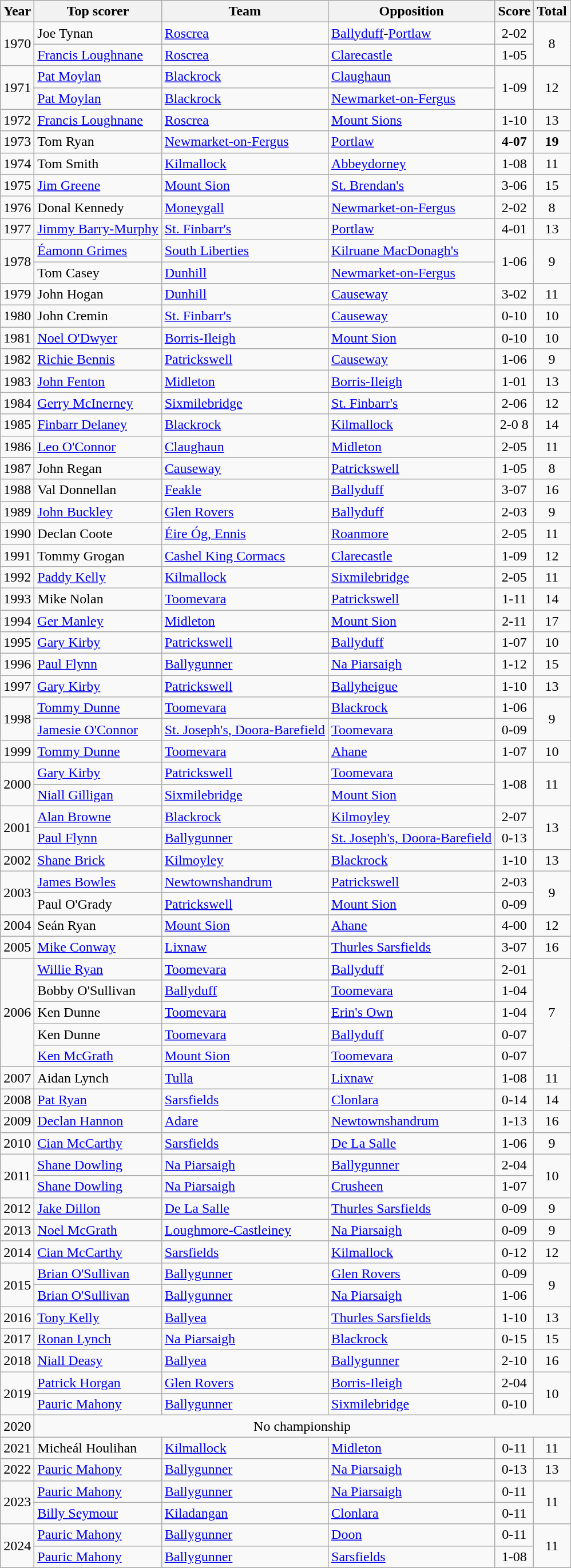<table class="wikitable" style="text-align:center;">
<tr>
<th>Year</th>
<th>Top scorer</th>
<th>Team</th>
<th>Opposition</th>
<th>Score</th>
<th>Total</th>
</tr>
<tr>
<td rowspan=2>1970</td>
<td style="text-align:left;">Joe Tynan</td>
<td style="text-align:left;"><a href='#'>Roscrea</a></td>
<td style="text-align:left;"><a href='#'>Ballyduff</a>-<a href='#'>Portlaw</a></td>
<td>2-02</td>
<td rowspan=2>8</td>
</tr>
<tr>
<td style="text-align:left;"><a href='#'>Francis Loughnane</a></td>
<td style="text-align:left;"><a href='#'>Roscrea</a></td>
<td style="text-align:left;"><a href='#'>Clarecastle</a></td>
<td>1-05</td>
</tr>
<tr>
<td rowspan=2>1971</td>
<td style="text-align:left;"><a href='#'>Pat Moylan</a></td>
<td style="text-align:left;"><a href='#'>Blackrock</a></td>
<td style="text-align:left;"><a href='#'>Claughaun</a></td>
<td rowspan=2>1-09</td>
<td rowspan=2>12</td>
</tr>
<tr>
<td style="text-align:left;"><a href='#'>Pat Moylan</a></td>
<td style="text-align:left;"><a href='#'>Blackrock</a></td>
<td style="text-align:left;"><a href='#'>Newmarket-on-Fergus</a></td>
</tr>
<tr>
<td>1972</td>
<td style="text-align:left;"><a href='#'>Francis Loughnane</a></td>
<td style="text-align:left;"><a href='#'>Roscrea</a></td>
<td style="text-align:left;"><a href='#'>Mount Sions</a></td>
<td>1-10</td>
<td>13</td>
</tr>
<tr>
<td>1973</td>
<td style="text-align:left;">Tom Ryan</td>
<td style="text-align:left;"><a href='#'>Newmarket-on-Fergus</a></td>
<td style="text-align:left;"><a href='#'>Portlaw</a></td>
<td><strong>4-07</strong></td>
<td><strong>19</strong></td>
</tr>
<tr>
<td>1974</td>
<td style="text-align:left;">Tom Smith</td>
<td style="text-align:left;"><a href='#'>Kilmallock</a></td>
<td style="text-align:left;"><a href='#'>Abbeydorney</a></td>
<td>1-08</td>
<td>11</td>
</tr>
<tr>
<td>1975</td>
<td style="text-align:left;"><a href='#'>Jim Greene</a></td>
<td style="text-align:left;"><a href='#'>Mount Sion</a></td>
<td style="text-align:left;"><a href='#'>St. Brendan's</a></td>
<td>3-06</td>
<td>15</td>
</tr>
<tr>
<td>1976</td>
<td style="text-align:left;">Donal Kennedy</td>
<td style="text-align:left;"><a href='#'>Moneygall</a></td>
<td style="text-align:left;"><a href='#'>Newmarket-on-Fergus</a></td>
<td>2-02</td>
<td>8</td>
</tr>
<tr>
<td>1977</td>
<td style="text-align:left;"><a href='#'>Jimmy Barry-Murphy</a></td>
<td style="text-align:left;"><a href='#'>St. Finbarr's</a></td>
<td style="text-align:left;"><a href='#'>Portlaw</a></td>
<td>4-01</td>
<td>13</td>
</tr>
<tr>
<td rowspan=2>1978</td>
<td style="text-align:left;"><a href='#'>Éamonn Grimes</a></td>
<td style="text-align:left;"><a href='#'>South Liberties</a></td>
<td style="text-align:left;"><a href='#'>Kilruane MacDonagh's</a></td>
<td rowspan=2>1-06</td>
<td rowspan=2>9</td>
</tr>
<tr>
<td style="text-align:left;">Tom Casey</td>
<td style="text-align:left;"><a href='#'>Dunhill</a></td>
<td style="text-align:left;"><a href='#'>Newmarket-on-Fergus</a></td>
</tr>
<tr>
<td>1979</td>
<td style="text-align:left;">John Hogan</td>
<td style="text-align:left;"><a href='#'>Dunhill</a></td>
<td style="text-align:left;"><a href='#'>Causeway</a></td>
<td>3-02</td>
<td>11</td>
</tr>
<tr>
<td>1980</td>
<td style="text-align:left;">John Cremin</td>
<td style="text-align:left;"><a href='#'>St. Finbarr's</a></td>
<td style="text-align:left;"><a href='#'>Causeway</a></td>
<td>0-10</td>
<td>10</td>
</tr>
<tr>
<td>1981</td>
<td style="text-align:left;"><a href='#'>Noel O'Dwyer</a></td>
<td style="text-align:left;"><a href='#'>Borris-Ileigh</a></td>
<td style="text-align:left;"><a href='#'>Mount Sion</a></td>
<td>0-10</td>
<td>10</td>
</tr>
<tr>
<td>1982</td>
<td style="text-align:left;"><a href='#'>Richie Bennis</a></td>
<td style="text-align:left;"><a href='#'>Patrickswell</a></td>
<td style="text-align:left;"><a href='#'>Causeway</a></td>
<td>1-06</td>
<td>9</td>
</tr>
<tr>
<td>1983</td>
<td style="text-align:left;"><a href='#'>John Fenton</a></td>
<td style="text-align:left;"><a href='#'>Midleton</a></td>
<td style="text-align:left;"><a href='#'>Borris-Ileigh</a></td>
<td>1-01</td>
<td>13</td>
</tr>
<tr>
<td>1984</td>
<td style="text-align:left;"><a href='#'>Gerry McInerney</a></td>
<td style="text-align:left;"><a href='#'>Sixmilebridge</a></td>
<td style="text-align:left;"><a href='#'>St. Finbarr's</a></td>
<td>2-06</td>
<td>12</td>
</tr>
<tr>
<td>1985</td>
<td style="text-align:left;"><a href='#'>Finbarr Delaney</a></td>
<td style="text-align:left;"><a href='#'>Blackrock</a></td>
<td style="text-align:left;"><a href='#'>Kilmallock</a></td>
<td>2-0 8</td>
<td>14</td>
</tr>
<tr>
<td>1986</td>
<td style="text-align:left;"><a href='#'>Leo O'Connor</a></td>
<td style="text-align:left;"><a href='#'>Claughaun</a></td>
<td style="text-align:left;"><a href='#'>Midleton</a></td>
<td>2-05</td>
<td>11</td>
</tr>
<tr>
<td>1987</td>
<td style="text-align:left;">John Regan</td>
<td style="text-align:left;"><a href='#'>Causeway</a></td>
<td style="text-align:left;"><a href='#'>Patrickswell</a></td>
<td>1-05</td>
<td>8</td>
</tr>
<tr>
<td>1988</td>
<td style="text-align:left;">Val Donnellan</td>
<td style="text-align:left;"><a href='#'>Feakle</a></td>
<td style="text-align:left;"><a href='#'>Ballyduff</a></td>
<td>3-07</td>
<td>16</td>
</tr>
<tr>
<td>1989</td>
<td style="text-align:left;"><a href='#'>John Buckley</a></td>
<td style="text-align:left;"><a href='#'>Glen Rovers</a></td>
<td style="text-align:left;"><a href='#'>Ballyduff</a></td>
<td>2-03</td>
<td>9</td>
</tr>
<tr>
<td>1990</td>
<td style="text-align:left;">Declan Coote</td>
<td style="text-align:left;"><a href='#'>Éire Óg, Ennis</a></td>
<td style="text-align:left;"><a href='#'>Roanmore</a></td>
<td>2-05</td>
<td>11</td>
</tr>
<tr>
<td>1991</td>
<td style="text-align:left;">Tommy Grogan</td>
<td style="text-align:left;"><a href='#'>Cashel King Cormacs</a></td>
<td style="text-align:left;"><a href='#'>Clarecastle</a></td>
<td>1-09</td>
<td>12</td>
</tr>
<tr>
<td>1992</td>
<td style="text-align:left;"><a href='#'>Paddy Kelly</a></td>
<td style="text-align:left;"><a href='#'>Kilmallock</a></td>
<td style="text-align:left;"><a href='#'>Sixmilebridge</a></td>
<td>2-05</td>
<td>11</td>
</tr>
<tr>
<td>1993</td>
<td style="text-align:left;">Mike Nolan</td>
<td style="text-align:left;"><a href='#'>Toomevara</a></td>
<td style="text-align:left;"><a href='#'>Patrickswell</a></td>
<td>1-11</td>
<td>14</td>
</tr>
<tr>
<td>1994</td>
<td style="text-align:left;"><a href='#'>Ger Manley</a></td>
<td style="text-align:left;"><a href='#'>Midleton</a></td>
<td style="text-align:left;"><a href='#'>Mount Sion</a></td>
<td>2-11</td>
<td>17</td>
</tr>
<tr>
<td>1995</td>
<td style="text-align:left;"><a href='#'>Gary Kirby</a></td>
<td style="text-align:left;"><a href='#'>Patrickswell</a></td>
<td style="text-align:left;"><a href='#'>Ballyduff</a></td>
<td>1-07</td>
<td>10</td>
</tr>
<tr>
<td>1996</td>
<td style="text-align:left;"><a href='#'>Paul Flynn</a></td>
<td style="text-align:left;"><a href='#'>Ballygunner</a></td>
<td style="text-align:left;"><a href='#'>Na Piarsaigh</a></td>
<td>1-12</td>
<td>15</td>
</tr>
<tr>
<td>1997</td>
<td style="text-align:left;"><a href='#'>Gary Kirby</a></td>
<td style="text-align:left;"><a href='#'>Patrickswell</a></td>
<td style="text-align:left;"><a href='#'>Ballyheigue</a></td>
<td>1-10</td>
<td>13</td>
</tr>
<tr>
<td rowspan=2>1998</td>
<td style="text-align:left;"><a href='#'>Tommy Dunne</a></td>
<td style="text-align:left;"><a href='#'>Toomevara</a></td>
<td style="text-align:left;"><a href='#'>Blackrock</a></td>
<td>1-06</td>
<td rowspan=2>9</td>
</tr>
<tr>
<td style="text-align:left;"><a href='#'>Jamesie O'Connor</a></td>
<td style="text-align:left;"><a href='#'>St. Joseph's, Doora-Barefield</a></td>
<td style="text-align:left;"><a href='#'>Toomevara</a></td>
<td>0-09</td>
</tr>
<tr>
<td>1999</td>
<td style="text-align:left;"><a href='#'>Tommy Dunne</a></td>
<td style="text-align:left;"><a href='#'>Toomevara</a></td>
<td style="text-align:left;"><a href='#'>Ahane</a></td>
<td>1-07</td>
<td>10</td>
</tr>
<tr>
<td rowspan=2>2000</td>
<td style="text-align:left;"><a href='#'>Gary Kirby</a></td>
<td style="text-align:left;"><a href='#'>Patrickswell</a></td>
<td style="text-align:left;"><a href='#'>Toomevara</a></td>
<td rowspan=2>1-08</td>
<td rowspan=2>11</td>
</tr>
<tr>
<td style="text-align:left;"><a href='#'>Niall Gilligan</a></td>
<td style="text-align:left;"><a href='#'>Sixmilebridge</a></td>
<td style="text-align:left;"><a href='#'>Mount Sion</a></td>
</tr>
<tr>
<td rowspan=2>2001</td>
<td style="text-align:left;"><a href='#'>Alan Browne</a></td>
<td style="text-align:left;"><a href='#'>Blackrock</a></td>
<td style="text-align:left;"><a href='#'>Kilmoyley</a></td>
<td>2-07</td>
<td rowspan=2>13</td>
</tr>
<tr>
<td style="text-align:left;"><a href='#'>Paul Flynn</a></td>
<td style="text-align:left;"><a href='#'>Ballygunner</a></td>
<td style="text-align:left;"><a href='#'>St. Joseph's, Doora-Barefield</a></td>
<td>0-13</td>
</tr>
<tr>
<td>2002</td>
<td style="text-align:left;"><a href='#'>Shane Brick</a></td>
<td style="text-align:left;"><a href='#'>Kilmoyley</a></td>
<td style="text-align:left;"><a href='#'>Blackrock</a></td>
<td>1-10</td>
<td>13</td>
</tr>
<tr>
<td rowspan=2>2003</td>
<td style="text-align:left;"><a href='#'>James Bowles</a></td>
<td style="text-align:left;"><a href='#'>Newtownshandrum</a></td>
<td style="text-align:left;"><a href='#'>Patrickswell</a></td>
<td>2-03</td>
<td rowspan=2>9</td>
</tr>
<tr>
<td style="text-align:left;">Paul O'Grady</td>
<td style="text-align:left;"><a href='#'>Patrickswell</a></td>
<td style="text-align:left;"><a href='#'>Mount Sion</a></td>
<td>0-09</td>
</tr>
<tr>
<td>2004</td>
<td style="text-align:left;">Seán Ryan</td>
<td style="text-align:left;"><a href='#'>Mount Sion</a></td>
<td style="text-align:left;"><a href='#'>Ahane</a></td>
<td>4-00</td>
<td>12</td>
</tr>
<tr>
<td>2005</td>
<td style="text-align:left;"><a href='#'>Mike Conway</a></td>
<td style="text-align:left;"><a href='#'>Lixnaw</a></td>
<td style="text-align:left;"><a href='#'>Thurles Sarsfields</a></td>
<td>3-07</td>
<td>16</td>
</tr>
<tr>
<td rowspan=5>2006</td>
<td style="text-align:left;"><a href='#'>Willie Ryan</a></td>
<td style="text-align:left;"><a href='#'>Toomevara</a></td>
<td style="text-align:left;"><a href='#'>Ballyduff</a></td>
<td>2-01</td>
<td rowspan=5>7</td>
</tr>
<tr>
<td style="text-align:left;">Bobby O'Sullivan</td>
<td style="text-align:left;"><a href='#'>Ballyduff</a></td>
<td style="text-align:left;"><a href='#'>Toomevara</a></td>
<td>1-04</td>
</tr>
<tr>
<td style="text-align:left;">Ken Dunne</td>
<td style="text-align:left;"><a href='#'>Toomevara</a></td>
<td style="text-align:left;"><a href='#'>Erin's Own</a></td>
<td>1-04</td>
</tr>
<tr>
<td style="text-align:left;">Ken Dunne</td>
<td style="text-align:left;"><a href='#'>Toomevara</a></td>
<td style="text-align:left;"><a href='#'>Ballyduff</a></td>
<td>0-07</td>
</tr>
<tr>
<td style="text-align:left;"><a href='#'>Ken McGrath</a></td>
<td style="text-align:left;"><a href='#'>Mount Sion</a></td>
<td style="text-align:left;"><a href='#'>Toomevara</a></td>
<td>0-07</td>
</tr>
<tr>
<td>2007</td>
<td style="text-align:left;">Aidan Lynch</td>
<td style="text-align:left;"><a href='#'>Tulla</a></td>
<td style="text-align:left;"><a href='#'>Lixnaw</a></td>
<td>1-08</td>
<td>11</td>
</tr>
<tr>
<td>2008</td>
<td style="text-align:left;"><a href='#'>Pat Ryan</a></td>
<td style="text-align:left;"><a href='#'>Sarsfields</a></td>
<td style="text-align:left;"><a href='#'>Clonlara</a></td>
<td>0-14</td>
<td>14</td>
</tr>
<tr>
<td>2009</td>
<td style="text-align:left;"><a href='#'>Declan Hannon</a></td>
<td style="text-align:left;"><a href='#'>Adare</a></td>
<td style="text-align:left;"><a href='#'>Newtownshandrum</a></td>
<td>1-13</td>
<td>16</td>
</tr>
<tr>
<td>2010</td>
<td style="text-align:left;"><a href='#'>Cian McCarthy</a></td>
<td style="text-align:left;"><a href='#'>Sarsfields</a></td>
<td style="text-align:left;"><a href='#'>De La Salle</a></td>
<td>1-06</td>
<td>9</td>
</tr>
<tr>
<td rowspan=2>2011</td>
<td style="text-align:left;"><a href='#'>Shane Dowling</a></td>
<td style="text-align:left;"><a href='#'>Na Piarsaigh</a></td>
<td style="text-align:left;"><a href='#'>Ballygunner</a></td>
<td>2-04</td>
<td rowspan=2>10</td>
</tr>
<tr>
<td style="text-align:left;"><a href='#'>Shane Dowling</a></td>
<td style="text-align:left;"><a href='#'>Na Piarsaigh</a></td>
<td style="text-align:left;"><a href='#'>Crusheen</a></td>
<td>1-07</td>
</tr>
<tr>
<td>2012</td>
<td style="text-align:left;"><a href='#'>Jake Dillon</a></td>
<td style="text-align:left;"><a href='#'>De La Salle</a></td>
<td style="text-align:left;"><a href='#'>Thurles Sarsfields</a></td>
<td>0-09</td>
<td>9</td>
</tr>
<tr>
<td>2013</td>
<td style="text-align:left;"><a href='#'>Noel McGrath</a></td>
<td style="text-align:left;"><a href='#'>Loughmore-Castleiney</a></td>
<td style="text-align:left;"><a href='#'>Na Piarsaigh</a></td>
<td>0-09</td>
<td>9</td>
</tr>
<tr>
<td>2014</td>
<td style="text-align:left;"><a href='#'>Cian McCarthy</a></td>
<td style="text-align:left;"><a href='#'>Sarsfields</a></td>
<td style="text-align:left;"><a href='#'>Kilmallock</a></td>
<td>0-12</td>
<td>12</td>
</tr>
<tr>
<td rowspan=2>2015</td>
<td style="text-align:left;"><a href='#'>Brian O'Sullivan</a></td>
<td style="text-align:left;"><a href='#'>Ballygunner</a></td>
<td style="text-align:left;"><a href='#'>Glen Rovers</a></td>
<td>0-09</td>
<td rowspan=2>9</td>
</tr>
<tr>
<td style="text-align:left;"><a href='#'>Brian O'Sullivan</a></td>
<td style="text-align:left;"><a href='#'>Ballygunner</a></td>
<td style="text-align:left;"><a href='#'>Na Piarsaigh</a></td>
<td>1-06</td>
</tr>
<tr>
<td>2016</td>
<td style="text-align:left;"><a href='#'>Tony Kelly</a></td>
<td style="text-align:left;"><a href='#'>Ballyea</a></td>
<td style="text-align:left;"><a href='#'>Thurles Sarsfields</a></td>
<td>1-10</td>
<td>13</td>
</tr>
<tr>
<td>2017</td>
<td style="text-align:left;"><a href='#'>Ronan Lynch</a></td>
<td style="text-align:left;"><a href='#'>Na Piarsaigh</a></td>
<td style="text-align:left;"><a href='#'>Blackrock</a></td>
<td>0-15</td>
<td>15</td>
</tr>
<tr>
<td>2018</td>
<td style="text-align:left;"><a href='#'>Niall Deasy</a></td>
<td style="text-align:left;"><a href='#'>Ballyea</a></td>
<td style="text-align:left;"><a href='#'>Ballygunner</a></td>
<td>2-10</td>
<td>16</td>
</tr>
<tr>
<td rowspan=2>2019</td>
<td style="text-align:left;"><a href='#'>Patrick Horgan</a></td>
<td style="text-align:left;"><a href='#'>Glen Rovers</a></td>
<td style="text-align:left;"><a href='#'>Borris-Ileigh</a></td>
<td>2-04</td>
<td rowspan=2>10</td>
</tr>
<tr>
<td style="text-align:left;"><a href='#'>Pauric Mahony</a></td>
<td style="text-align:left;"><a href='#'>Ballygunner</a></td>
<td style="text-align:left;"><a href='#'>Sixmilebridge</a></td>
<td>0-10</td>
</tr>
<tr>
<td>2020</td>
<td colspan=5>No championship</td>
</tr>
<tr>
<td>2021</td>
<td style="text-align:left;">Micheál Houlihan</td>
<td style="text-align:left;"><a href='#'>Kilmallock</a></td>
<td style="text-align:left;"><a href='#'>Midleton</a></td>
<td>0-11</td>
<td>11</td>
</tr>
<tr>
<td>2022</td>
<td style="text-align:left;"><a href='#'>Pauric Mahony</a></td>
<td style="text-align:left;"><a href='#'>Ballygunner</a></td>
<td style="text-align:left;"><a href='#'>Na Piarsaigh</a></td>
<td>0-13</td>
<td>13</td>
</tr>
<tr>
<td rowspan=2>2023</td>
<td style="text-align:left;"><a href='#'>Pauric Mahony</a></td>
<td style="text-align:left;"><a href='#'>Ballygunner</a></td>
<td style="text-align:left;"><a href='#'>Na Piarsaigh</a></td>
<td>0-11</td>
<td rowspan=2>11</td>
</tr>
<tr>
<td style="text-align:left;"><a href='#'>Billy Seymour</a></td>
<td style="text-align:left;"><a href='#'>Kiladangan</a></td>
<td style="text-align:left;"><a href='#'>Clonlara</a></td>
<td>0-11</td>
</tr>
<tr>
<td rowspan=2>2024</td>
<td style="text-align:left;"><a href='#'>Pauric Mahony</a></td>
<td style="text-align:left;"><a href='#'>Ballygunner</a></td>
<td style="text-align:left;"><a href='#'>Doon</a></td>
<td>0-11</td>
<td rowspan=2>11</td>
</tr>
<tr>
<td style="text-align:left;"><a href='#'>Pauric Mahony</a></td>
<td style="text-align:left;"><a href='#'>Ballygunner</a></td>
<td style="text-align:left;"><a href='#'>Sarsfields</a></td>
<td>1-08</td>
</tr>
</table>
